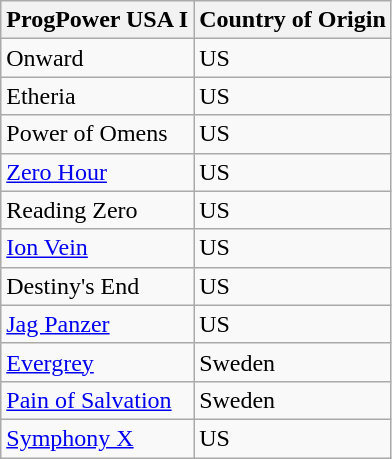<table class="wikitable">
<tr>
<th>ProgPower USA I</th>
<th>Country of Origin</th>
</tr>
<tr>
<td>Onward</td>
<td>US</td>
</tr>
<tr>
<td>Etheria</td>
<td>US</td>
</tr>
<tr>
<td>Power of Omens</td>
<td>US</td>
</tr>
<tr>
<td><a href='#'>Zero Hour</a></td>
<td>US</td>
</tr>
<tr>
<td>Reading Zero</td>
<td>US</td>
</tr>
<tr>
<td><a href='#'>Ion Vein</a></td>
<td>US</td>
</tr>
<tr>
<td>Destiny's End</td>
<td>US</td>
</tr>
<tr>
<td><a href='#'>Jag Panzer</a></td>
<td>US</td>
</tr>
<tr>
<td><a href='#'>Evergrey</a></td>
<td>Sweden</td>
</tr>
<tr>
<td><a href='#'>Pain of Salvation</a></td>
<td>Sweden</td>
</tr>
<tr>
<td><a href='#'>Symphony X</a></td>
<td>US</td>
</tr>
</table>
